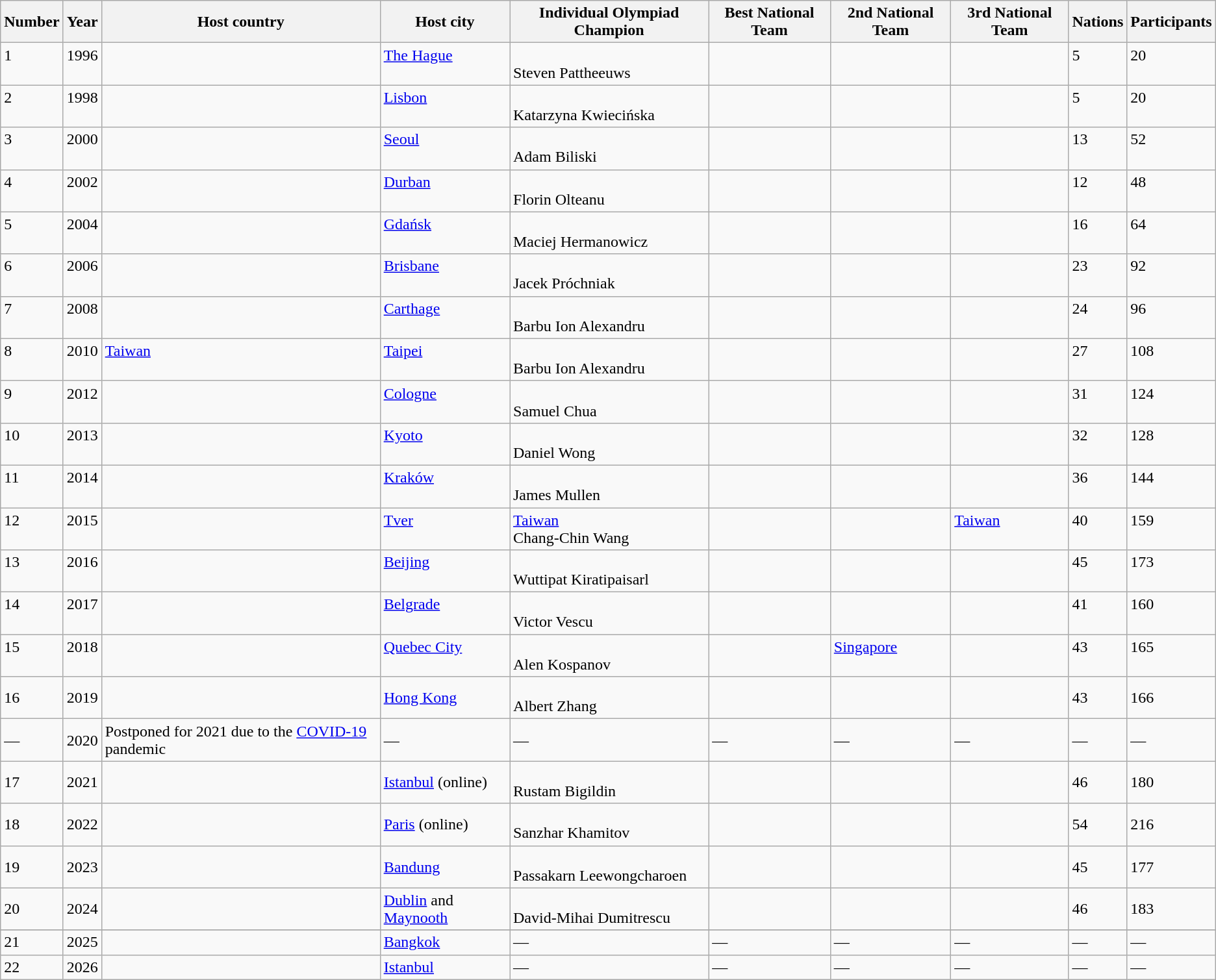<table class="wikitable">
<tr>
<th>Number</th>
<th>Year</th>
<th>Host country</th>
<th>Host city</th>
<th>Individual Olympiad Champion</th>
<th>Best National Team</th>
<th>2nd National Team</th>
<th>3rd National Team</th>
<th>Nations</th>
<th>Participants</th>
</tr>
<tr valign="top">
<td>1</td>
<td>1996</td>
<td></td>
<td><a href='#'>The Hague</a></td>
<td><br>Steven Pattheeuws</td>
<td></td>
<td></td>
<td></td>
<td>5</td>
<td>20</td>
</tr>
<tr valign="top">
<td>2</td>
<td>1998</td>
<td></td>
<td><a href='#'>Lisbon</a></td>
<td><br>Katarzyna Kwiecińska</td>
<td></td>
<td></td>
<td></td>
<td>5</td>
<td>20</td>
</tr>
<tr valign="top">
<td>3</td>
<td>2000</td>
<td></td>
<td><a href='#'>Seoul</a></td>
<td><br>Adam Biliski</td>
<td></td>
<td></td>
<td></td>
<td>13</td>
<td>52</td>
</tr>
<tr valign="top">
<td>4</td>
<td>2002</td>
<td></td>
<td><a href='#'>Durban</a></td>
<td><br>Florin Olteanu</td>
<td></td>
<td></td>
<td></td>
<td>12</td>
<td>48</td>
</tr>
<tr valign="top">
<td>5</td>
<td>2004</td>
<td></td>
<td><a href='#'>Gdańsk</a></td>
<td><br>Maciej Hermanowicz</td>
<td></td>
<td></td>
<td></td>
<td>16</td>
<td>64</td>
</tr>
<tr valign="top">
<td>6</td>
<td>2006</td>
<td></td>
<td><a href='#'>Brisbane</a></td>
<td><br>Jacek Próchniak</td>
<td></td>
<td></td>
<td></td>
<td>23</td>
<td>92</td>
</tr>
<tr valign="top">
<td>7</td>
<td>2008</td>
<td></td>
<td><a href='#'>Carthage</a></td>
<td><br>Barbu Ion Alexandru</td>
<td></td>
<td></td>
<td></td>
<td>24</td>
<td>96</td>
</tr>
<tr valign="top">
<td>8</td>
<td>2010</td>
<td> <a href='#'>Taiwan</a></td>
<td><a href='#'>Taipei</a></td>
<td><br>Barbu Ion Alexandru</td>
<td></td>
<td></td>
<td></td>
<td>27</td>
<td>108</td>
</tr>
<tr valign="top">
<td>9</td>
<td>2012</td>
<td></td>
<td><a href='#'>Cologne</a></td>
<td><br>Samuel Chua</td>
<td></td>
<td></td>
<td></td>
<td>31</td>
<td>124</td>
</tr>
<tr valign="top">
<td>10</td>
<td>2013</td>
<td></td>
<td><a href='#'>Kyoto</a></td>
<td><br>Daniel Wong</td>
<td></td>
<td></td>
<td></td>
<td>32</td>
<td>128</td>
</tr>
<tr valign="top">
<td>11</td>
<td>2014</td>
<td></td>
<td><a href='#'>Kraków</a></td>
<td><br>James Mullen</td>
<td></td>
<td></td>
<td></td>
<td>36</td>
<td>144</td>
</tr>
<tr valign="top">
<td>12</td>
<td>2015</td>
<td></td>
<td><a href='#'>Tver</a></td>
<td> <a href='#'>Taiwan</a><br>Chang-Chin Wang</td>
<td></td>
<td></td>
<td> <a href='#'>Taiwan</a></td>
<td>40</td>
<td>159</td>
</tr>
<tr valign="top">
<td>13</td>
<td>2016</td>
<td></td>
<td><a href='#'>Beijing</a></td>
<td><br>Wuttipat Kiratipaisarl</td>
<td></td>
<td></td>
<td></td>
<td>45</td>
<td>173</td>
</tr>
<tr valign="top">
<td>14</td>
<td>2017</td>
<td></td>
<td><a href='#'>Belgrade</a></td>
<td><br>Victor Vescu</td>
<td></td>
<td></td>
<td></td>
<td>41</td>
<td>160</td>
</tr>
<tr valign="top">
<td>15</td>
<td>2018</td>
<td></td>
<td><a href='#'>Quebec City</a></td>
<td><br>Alen Kospanov</td>
<td></td>
<td> <a href='#'>Singapore</a></td>
<td></td>
<td>43</td>
<td>165</td>
</tr>
<tr>
<td>16</td>
<td>2019</td>
<td></td>
<td><a href='#'>Hong Kong</a></td>
<td><br>Albert Zhang</td>
<td></td>
<td></td>
<td></td>
<td>43</td>
<td>166</td>
</tr>
<tr>
<td>—</td>
<td>2020</td>
<td>Postponed for 2021 due to the <a href='#'>COVID-19</a> pandemic</td>
<td>—</td>
<td>—</td>
<td>—</td>
<td>—</td>
<td>—</td>
<td>—</td>
<td>—</td>
</tr>
<tr>
<td>17</td>
<td>2021</td>
<td></td>
<td><a href='#'>Istanbul</a> (online)</td>
<td><br>Rustam Bigildin</td>
<td></td>
<td></td>
<td></td>
<td>46</td>
<td>180</td>
</tr>
<tr>
<td>18</td>
<td>2022</td>
<td></td>
<td><a href='#'>Paris</a> (online)</td>
<td><br>Sanzhar Khamitov</td>
<td></td>
<td></td>
<td></td>
<td>54</td>
<td>216</td>
</tr>
<tr>
<td>19</td>
<td>2023</td>
<td></td>
<td><a href='#'>Bandung</a></td>
<td><br>Passakarn Leewongcharoen</td>
<td></td>
<td></td>
<td></td>
<td>45</td>
<td>177</td>
</tr>
<tr>
<td>20</td>
<td>2024</td>
<td></td>
<td><a href='#'>Dublin</a> and <a href='#'>Maynooth</a></td>
<td><br>David-Mihai Dumitrescu</td>
<td></td>
<td></td>
<td></td>
<td>46</td>
<td>183</td>
</tr>
<tr>
</tr>
<tr>
<td>21</td>
<td>2025</td>
<td></td>
<td><a href='#'>Bangkok</a></td>
<td>—</td>
<td>—</td>
<td>—</td>
<td>—</td>
<td>—</td>
<td>—</td>
</tr>
<tr>
<td>22</td>
<td>2026</td>
<td></td>
<td><a href='#'>Istanbul</a></td>
<td>—</td>
<td>—</td>
<td>—</td>
<td>—</td>
<td>—</td>
<td>—</td>
</tr>
</table>
